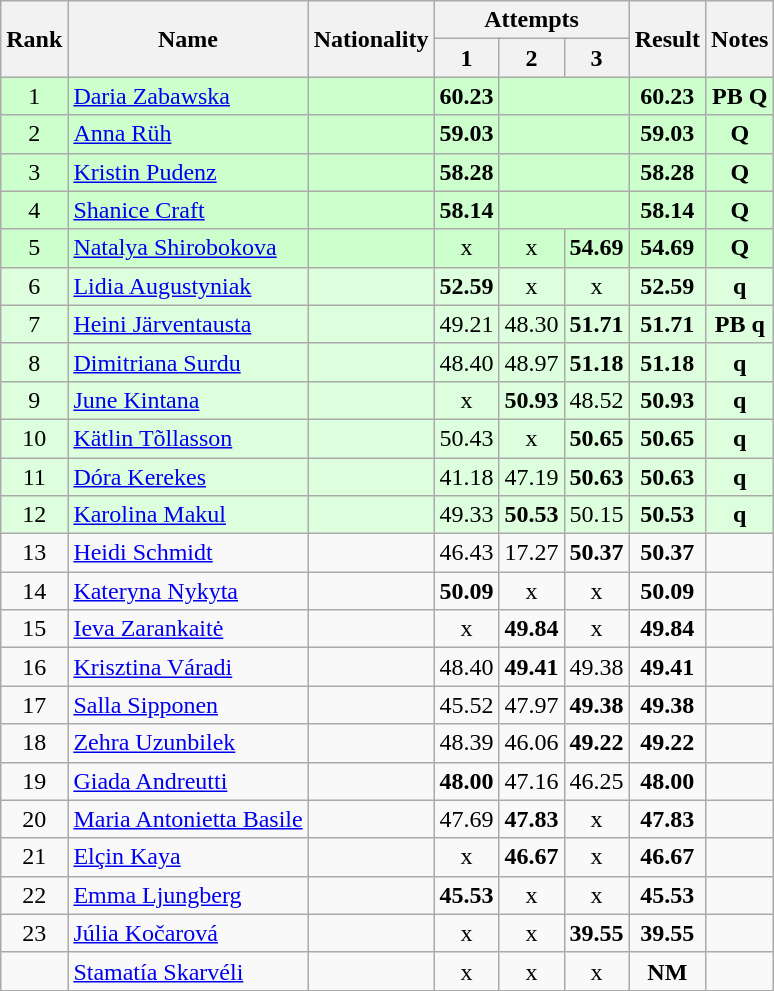<table class="wikitable sortable" style="text-align:center">
<tr>
<th rowspan=2>Rank</th>
<th rowspan=2>Name</th>
<th rowspan=2>Nationality</th>
<th colspan=3>Attempts</th>
<th rowspan=2>Result</th>
<th rowspan=2>Notes</th>
</tr>
<tr>
<th>1</th>
<th>2</th>
<th>3</th>
</tr>
<tr bgcolor=ccffcc>
<td>1</td>
<td align=left><a href='#'>Daria Zabawska</a></td>
<td align=left></td>
<td><strong>60.23</strong></td>
<td colspan=2></td>
<td><strong>60.23</strong></td>
<td><strong>PB Q</strong></td>
</tr>
<tr bgcolor=ccffcc>
<td>2</td>
<td align=left><a href='#'>Anna Rüh</a></td>
<td align=left></td>
<td><strong>59.03</strong></td>
<td colspan=2></td>
<td><strong>59.03</strong></td>
<td><strong>Q</strong></td>
</tr>
<tr bgcolor=ccffcc>
<td>3</td>
<td align=left><a href='#'>Kristin Pudenz</a></td>
<td align=left></td>
<td><strong>58.28</strong></td>
<td colspan=2></td>
<td><strong>58.28</strong></td>
<td><strong>Q</strong></td>
</tr>
<tr bgcolor=ccffcc>
<td>4</td>
<td align=left><a href='#'>Shanice Craft</a></td>
<td align=left></td>
<td><strong>58.14</strong></td>
<td colspan=2></td>
<td><strong>58.14</strong></td>
<td><strong>Q</strong></td>
</tr>
<tr bgcolor=ccffcc>
<td>5</td>
<td align=left><a href='#'>Natalya Shirobokova</a></td>
<td align=left></td>
<td>x</td>
<td>x</td>
<td><strong>54.69</strong></td>
<td><strong>54.69</strong></td>
<td><strong>Q</strong></td>
</tr>
<tr bgcolor=ddffdd>
<td>6</td>
<td align=left><a href='#'>Lidia Augustyniak</a></td>
<td align=left></td>
<td><strong>52.59</strong></td>
<td>x</td>
<td>x</td>
<td><strong>52.59</strong></td>
<td><strong>q</strong></td>
</tr>
<tr bgcolor=ddffdd>
<td>7</td>
<td align=left><a href='#'>Heini Järventausta</a></td>
<td align=left></td>
<td>49.21</td>
<td>48.30</td>
<td><strong>51.71</strong></td>
<td><strong>51.71</strong></td>
<td><strong>PB q</strong></td>
</tr>
<tr bgcolor=ddffdd>
<td>8</td>
<td align=left><a href='#'>Dimitriana Surdu</a></td>
<td align=left></td>
<td>48.40</td>
<td>48.97</td>
<td><strong>51.18</strong></td>
<td><strong>51.18</strong></td>
<td><strong>q</strong></td>
</tr>
<tr bgcolor=ddffdd>
<td>9</td>
<td align=left><a href='#'>June Kintana</a></td>
<td align=left></td>
<td>x</td>
<td><strong>50.93</strong></td>
<td>48.52</td>
<td><strong>50.93</strong></td>
<td><strong>q</strong></td>
</tr>
<tr bgcolor=ddffdd>
<td>10</td>
<td align=left><a href='#'>Kätlin Tõllasson</a></td>
<td align=left></td>
<td>50.43</td>
<td>x</td>
<td><strong>50.65</strong></td>
<td><strong>50.65</strong></td>
<td><strong>q</strong></td>
</tr>
<tr bgcolor=ddffdd>
<td>11</td>
<td align=left><a href='#'>Dóra Kerekes</a></td>
<td align=left></td>
<td>41.18</td>
<td>47.19</td>
<td><strong>50.63</strong></td>
<td><strong>50.63</strong></td>
<td><strong>q</strong></td>
</tr>
<tr bgcolor=ddffdd>
<td>12</td>
<td align=left><a href='#'>Karolina Makul</a></td>
<td align=left></td>
<td>49.33</td>
<td><strong>50.53</strong></td>
<td>50.15</td>
<td><strong>50.53</strong></td>
<td><strong>q</strong></td>
</tr>
<tr>
<td>13</td>
<td align=left><a href='#'>Heidi Schmidt</a></td>
<td align=left></td>
<td>46.43</td>
<td>17.27</td>
<td><strong>50.37</strong></td>
<td><strong>50.37</strong></td>
<td></td>
</tr>
<tr>
<td>14</td>
<td align=left><a href='#'>Kateryna Nykyta</a></td>
<td align=left></td>
<td><strong>50.09</strong></td>
<td>x</td>
<td>x</td>
<td><strong>50.09</strong></td>
<td></td>
</tr>
<tr>
<td>15</td>
<td align=left><a href='#'>Ieva Zarankaitė</a></td>
<td align=left></td>
<td>x</td>
<td><strong>49.84</strong></td>
<td>x</td>
<td><strong>49.84</strong></td>
<td></td>
</tr>
<tr>
<td>16</td>
<td align=left><a href='#'>Krisztina Váradi</a></td>
<td align=left></td>
<td>48.40</td>
<td><strong>49.41</strong></td>
<td>49.38</td>
<td><strong>49.41</strong></td>
<td></td>
</tr>
<tr>
<td>17</td>
<td align=left><a href='#'>Salla Sipponen</a></td>
<td align=left></td>
<td>45.52</td>
<td>47.97</td>
<td><strong>49.38</strong></td>
<td><strong>49.38</strong></td>
<td></td>
</tr>
<tr>
<td>18</td>
<td align=left><a href='#'>Zehra Uzunbilek</a></td>
<td align=left></td>
<td>48.39</td>
<td>46.06</td>
<td><strong>49.22</strong></td>
<td><strong>49.22</strong></td>
<td></td>
</tr>
<tr>
<td>19</td>
<td align=left><a href='#'>Giada Andreutti</a></td>
<td align=left></td>
<td><strong>48.00</strong></td>
<td>47.16</td>
<td>46.25</td>
<td><strong>48.00</strong></td>
<td></td>
</tr>
<tr>
<td>20</td>
<td align=left><a href='#'>Maria Antonietta Basile</a></td>
<td align=left></td>
<td>47.69</td>
<td><strong>47.83</strong></td>
<td>x</td>
<td><strong>47.83</strong></td>
<td></td>
</tr>
<tr>
<td>21</td>
<td align=left><a href='#'>Elçin Kaya</a></td>
<td align=left></td>
<td>x</td>
<td><strong>46.67</strong></td>
<td>x</td>
<td><strong>46.67</strong></td>
<td></td>
</tr>
<tr>
<td>22</td>
<td align=left><a href='#'>Emma Ljungberg</a></td>
<td align=left></td>
<td><strong>45.53</strong></td>
<td>x</td>
<td>x</td>
<td><strong>45.53</strong></td>
<td></td>
</tr>
<tr>
<td>23</td>
<td align=left><a href='#'>Júlia Kočarová</a></td>
<td align=left></td>
<td>x</td>
<td>x</td>
<td><strong>39.55</strong></td>
<td><strong>39.55</strong></td>
<td></td>
</tr>
<tr>
<td></td>
<td align=left><a href='#'>Stamatía Skarvéli</a></td>
<td align=left></td>
<td>x</td>
<td>x</td>
<td>x</td>
<td><strong>NM</strong></td>
<td></td>
</tr>
</table>
